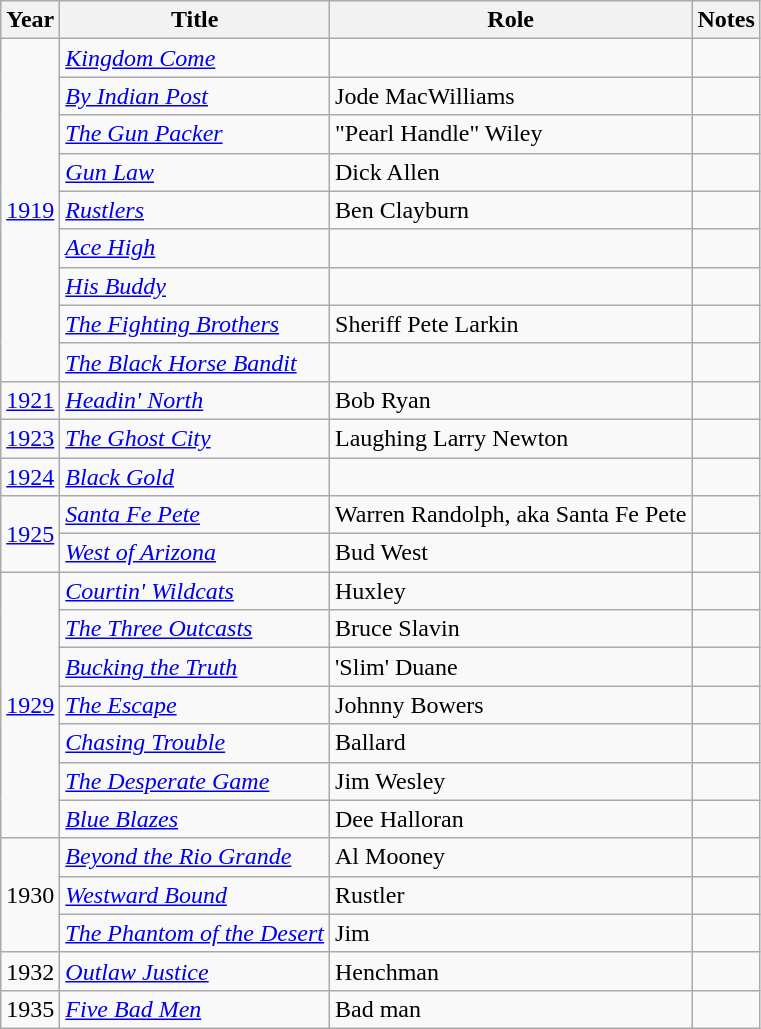<table class="wikitable sortable">
<tr>
<th>Year</th>
<th>Title</th>
<th>Role</th>
<th class = "unsortable">Notes</th>
</tr>
<tr>
<td Rowspan=9><a href='#'>1919</a></td>
<td><em> <a href='#'>Kingdom Come</a></em></td>
<td></td>
<td></td>
</tr>
<tr>
<td><em><a href='#'>By Indian Post</a></em></td>
<td>Jode MacWilliams</td>
<td></td>
</tr>
<tr>
<td><em><a href='#'>The Gun Packer</a></em></td>
<td>"Pearl Handle" Wiley</td>
<td></td>
</tr>
<tr>
<td><em><a href='#'>Gun Law</a></em></td>
<td>Dick Allen</td>
<td></td>
</tr>
<tr>
<td><em><a href='#'>Rustlers</a></em></td>
<td>Ben Clayburn</td>
<td></td>
</tr>
<tr>
<td><em><a href='#'>Ace High</a></em></td>
<td></td>
<td></td>
</tr>
<tr>
<td><em><a href='#'>His Buddy</a></em></td>
<td></td>
<td></td>
</tr>
<tr>
<td><em><a href='#'>The Fighting Brothers</a></em></td>
<td>Sheriff Pete Larkin</td>
<td></td>
</tr>
<tr>
<td><em><a href='#'>The Black Horse Bandit</a></em></td>
<td></td>
<td></td>
</tr>
<tr>
<td><a href='#'>1921</a></td>
<td><em><a href='#'>Headin' North</a></em></td>
<td>Bob Ryan</td>
<td></td>
</tr>
<tr>
<td><a href='#'>1923</a></td>
<td><em><a href='#'>The Ghost City</a></em></td>
<td>Laughing Larry Newton</td>
<td></td>
</tr>
<tr>
<td><a href='#'>1924</a></td>
<td><em><a href='#'>Black Gold</a></em></td>
<td></td>
<td></td>
</tr>
<tr>
<td Rowspan=2><a href='#'>1925</a></td>
<td><em><a href='#'>Santa Fe Pete</a></em></td>
<td>Warren Randolph, aka Santa Fe Pete</td>
<td></td>
</tr>
<tr>
<td><em><a href='#'>West of Arizona</a></em></td>
<td>Bud West</td>
<td></td>
</tr>
<tr>
<td rowspan=7><a href='#'>1929</a></td>
<td><em><a href='#'>Courtin' Wildcats</a></em></td>
<td>Huxley</td>
<td></td>
</tr>
<tr>
<td><em><a href='#'>The Three Outcasts</a></em></td>
<td>Bruce Slavin</td>
<td></td>
</tr>
<tr>
<td><em><a href='#'>Bucking the Truth</a></em></td>
<td>'Slim' Duane</td>
<td></td>
</tr>
<tr>
<td><em><a href='#'>The Escape</a></em></td>
<td>Johnny Bowers</td>
<td></td>
</tr>
<tr>
<td><em><a href='#'>Chasing Trouble</a></em></td>
<td>Ballard</td>
<td></td>
</tr>
<tr>
<td><em><a href='#'>The Desperate Game</a></em></td>
<td>Jim Wesley</td>
<td></td>
</tr>
<tr>
<td><em><a href='#'>Blue Blazes</a></em></td>
<td>Dee Halloran</td>
<td></td>
</tr>
<tr>
<td rowspan=3>1930</td>
<td><em><a href='#'>Beyond the Rio Grande</a></em></td>
<td>Al Mooney</td>
<td></td>
</tr>
<tr>
<td><em><a href='#'>Westward Bound</a></em></td>
<td>Rustler</td>
<td></td>
</tr>
<tr>
<td><em><a href='#'>The Phantom of the Desert</a></em></td>
<td>Jim</td>
<td></td>
</tr>
<tr>
<td>1932</td>
<td><em><a href='#'>Outlaw Justice</a></em></td>
<td>Henchman</td>
<td></td>
</tr>
<tr>
<td>1935</td>
<td><em><a href='#'>Five Bad Men</a></em></td>
<td>Bad man</td>
<td></td>
</tr>
</table>
